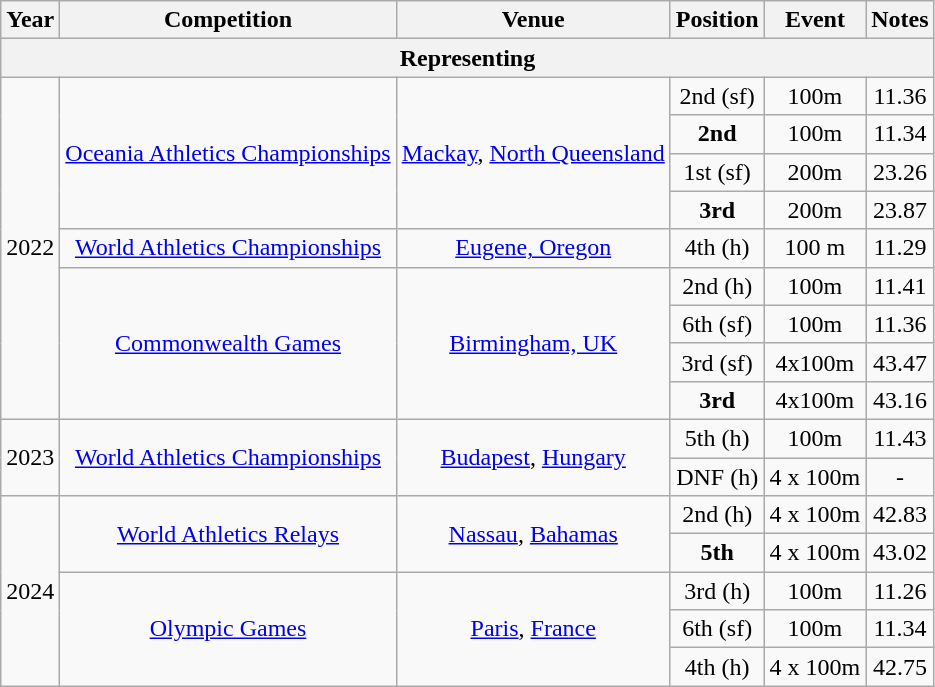<table class="wikitable" style="text-align: center;">
<tr>
<th>Year</th>
<th>Competition</th>
<th>Venue</th>
<th>Position</th>
<th>Event</th>
<th>Notes</th>
</tr>
<tr>
<th colspan="6">Representing </th>
</tr>
<tr>
<td rowspan="9">2022</td>
<td rowspan="4"><a href='#'>Oceania Athletics Championships</a></td>
<td rowspan="4"><a href='#'>Mackay</a>, <a href='#'>North Queensland</a></td>
<td>2nd (sf)</td>
<td>100m</td>
<td>11.36</td>
</tr>
<tr>
<td><strong>2nd</strong></td>
<td>100m</td>
<td>11.34</td>
</tr>
<tr>
<td>1st (sf)</td>
<td>200m</td>
<td>23.26</td>
</tr>
<tr>
<td><strong>3rd</strong></td>
<td>200m</td>
<td>23.87</td>
</tr>
<tr>
<td><a href='#'>World Athletics Championships</a></td>
<td><a href='#'>Eugene, Oregon</a></td>
<td>4th (h)</td>
<td>100 m</td>
<td>11.29</td>
</tr>
<tr>
<td rowspan="4"><a href='#'>Commonwealth Games</a></td>
<td rowspan="4"><a href='#'>Birmingham, UK</a></td>
<td>2nd (h)</td>
<td>100m</td>
<td>11.41</td>
</tr>
<tr>
<td>6th (sf)</td>
<td>100m</td>
<td>11.36</td>
</tr>
<tr>
<td>3rd (sf)</td>
<td>4x100m</td>
<td>43.47</td>
</tr>
<tr>
<td><strong>3rd</strong></td>
<td>4x100m</td>
<td>43.16</td>
</tr>
<tr>
<td rowspan="2">2023</td>
<td rowspan="2"><a href='#'>World Athletics Championships</a></td>
<td rowspan="2"><a href='#'>Budapest</a>, <a href='#'>Hungary</a></td>
<td>5th (h)</td>
<td>100m</td>
<td>11.43</td>
</tr>
<tr>
<td>DNF (h)</td>
<td>4 x 100m</td>
<td>-</td>
</tr>
<tr>
<td rowspan="5">2024</td>
<td rowspan="2"><a href='#'>World Athletics Relays</a></td>
<td rowspan="2"><a href='#'>Nassau</a>, <a href='#'>Bahamas</a></td>
<td>2nd (h)</td>
<td>4 x 100m</td>
<td>42.83</td>
</tr>
<tr>
<td><strong>5th</strong></td>
<td>4 x 100m</td>
<td>43.02</td>
</tr>
<tr>
<td rowspan="3"><a href='#'>Olympic Games</a></td>
<td rowspan="3"><a href='#'>Paris</a>, <a href='#'>France</a></td>
<td>3rd (h)</td>
<td>100m</td>
<td>11.26</td>
</tr>
<tr>
<td>6th (sf)</td>
<td>100m</td>
<td>11.34</td>
</tr>
<tr>
<td>4th (h)</td>
<td>4 x 100m</td>
<td>42.75</td>
</tr>
</table>
